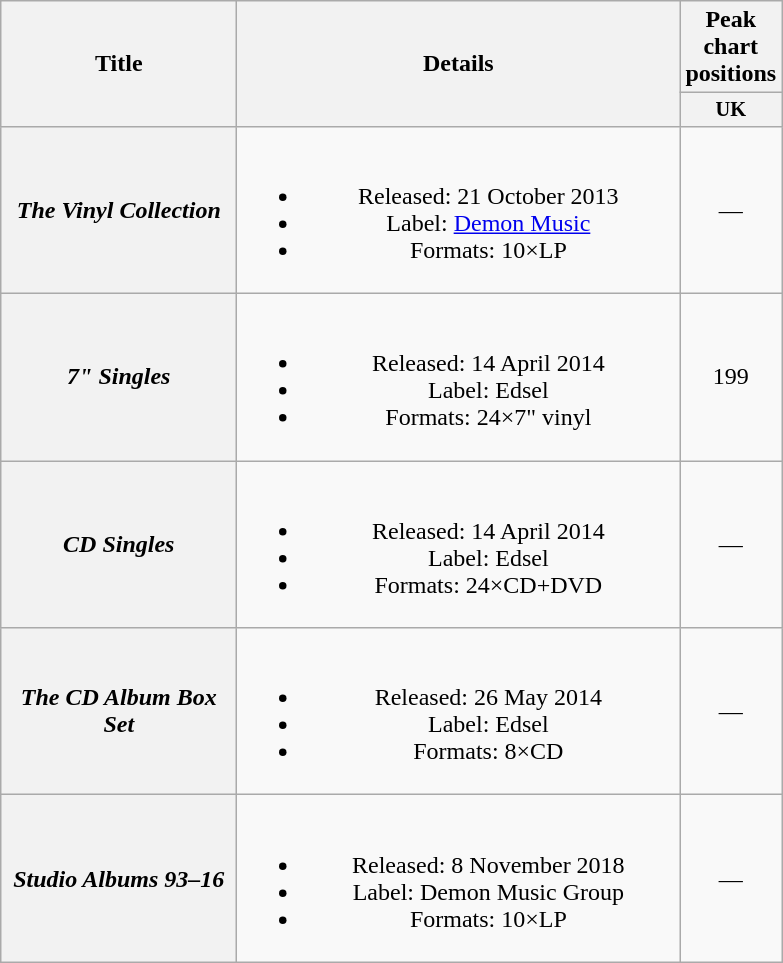<table class="wikitable plainrowheaders" style="text-align:center;">
<tr>
<th rowspan="2" style="width:150px;">Title</th>
<th rowspan="2" style="width:18em;">Details</th>
<th colspan="1">Peak chart positions</th>
</tr>
<tr>
<th style="width:3em;font-size:85%">UK<br></th>
</tr>
<tr>
<th scope="row"><em>The Vinyl Collection</em></th>
<td><br><ul><li>Released: 21 October 2013</li><li>Label: <a href='#'>Demon Music</a></li><li>Formats: 10×LP</li></ul></td>
<td>—</td>
</tr>
<tr>
<th scope="row"><em>7" Singles</em></th>
<td><br><ul><li>Released: 14 April 2014</li><li>Label: Edsel</li><li>Formats: 24×7" vinyl</li></ul></td>
<td>199</td>
</tr>
<tr>
<th scope="row"><em>CD Singles</em></th>
<td><br><ul><li>Released: 14 April 2014</li><li>Label: Edsel</li><li>Formats: 24×CD+DVD</li></ul></td>
<td>—</td>
</tr>
<tr>
<th scope="row"><em>The CD Album Box Set</em></th>
<td><br><ul><li>Released: 26 May 2014</li><li>Label: Edsel</li><li>Formats: 8×CD</li></ul></td>
<td>—</td>
</tr>
<tr>
<th scope="row"><em>Studio Albums 93–16</em></th>
<td><br><ul><li>Released: 8 November 2018</li><li>Label: Demon Music Group</li><li>Formats: 10×LP</li></ul></td>
<td>—</td>
</tr>
</table>
